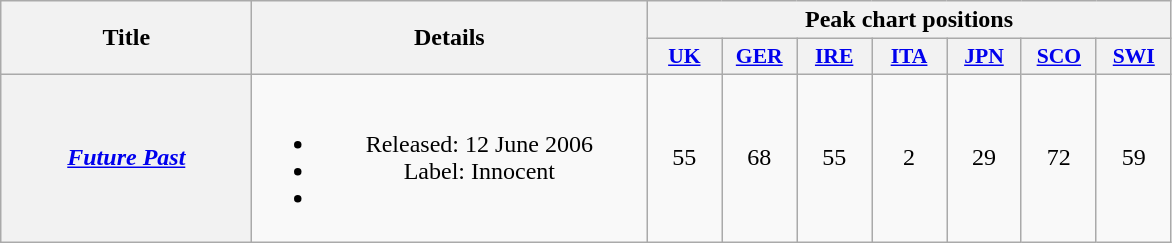<table class="wikitable plainrowheaders" style="text-align:center;" border="1">
<tr>
<th scope="col" rowspan="2" style="width:10em;">Title</th>
<th scope="col" rowspan="2" style="width:16em;">Details</th>
<th scope="col" colspan="7">Peak chart positions</th>
</tr>
<tr>
<th scope="col" style="width:3em;font-size:90%;"><a href='#'>UK</a><br></th>
<th scope="col" style="width:3em;font-size:90%;"><a href='#'>GER</a><br></th>
<th scope="col" style="width:3em;font-size:90%;"><a href='#'>IRE</a><br></th>
<th scope="col" style="width:3em;font-size:90%;"><a href='#'>ITA</a><br></th>
<th scope="col" style="width:3em;font-size:90%;"><a href='#'>JPN</a><br></th>
<th scope="col" style="width:3em;font-size:90%;"><a href='#'>SCO</a><br></th>
<th scope="col" style="width:3em;font-size:90%;"><a href='#'>SWI</a><br></th>
</tr>
<tr>
<th scope="row"><em><a href='#'>Future Past</a></em></th>
<td><br><ul><li>Released: 12 June 2006</li><li>Label: Innocent</li><li></li></ul></td>
<td>55</td>
<td>68</td>
<td>55</td>
<td>2</td>
<td>29</td>
<td>72</td>
<td>59</td>
</tr>
</table>
